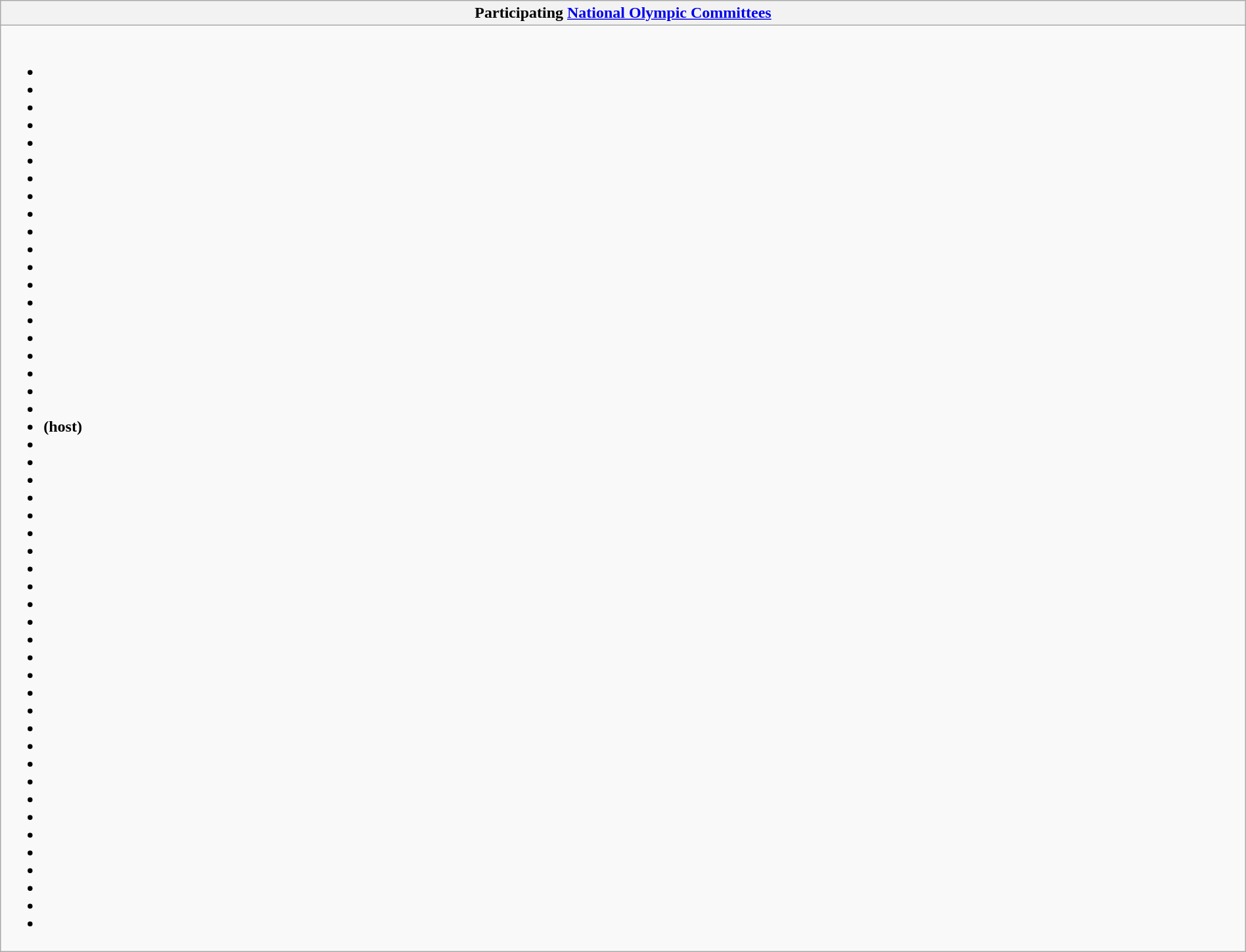<table class="wikitable collapsible" style="width:100%;">
<tr>
<th>Participating <a href='#'>National Olympic Committees</a></th>
</tr>
<tr>
<td><br><ul><li></li><li></li><li></li><li></li><li></li><li></li><li></li><li></li><li></li><li></li><li></li><li></li><li></li><li></li><li></li><li></li><li></li><li></li><li></li><li></li><li> <strong>(host)</strong></li><li></li><li></li><li></li><li></li><li></li><li></li><li></li><li></li><li></li><li></li><li></li><li></li><li></li><li></li><li></li><li></li><li></li><li></li><li></li><li></li><li></li><li></li><li></li><li></li><li></li><li></li><li></li><li></li></ul></td>
</tr>
</table>
